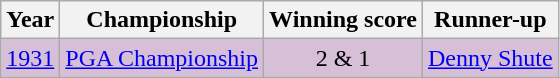<table class="wikitable">
<tr>
<th>Year</th>
<th>Championship</th>
<th>Winning score</th>
<th>Runner-up</th>
</tr>
<tr style="background:#D8BFD8;">
<td><a href='#'>1931</a></td>
<td><a href='#'>PGA Championship</a></td>
<td align=center>2 & 1</td>
<td> <a href='#'>Denny Shute</a></td>
</tr>
</table>
